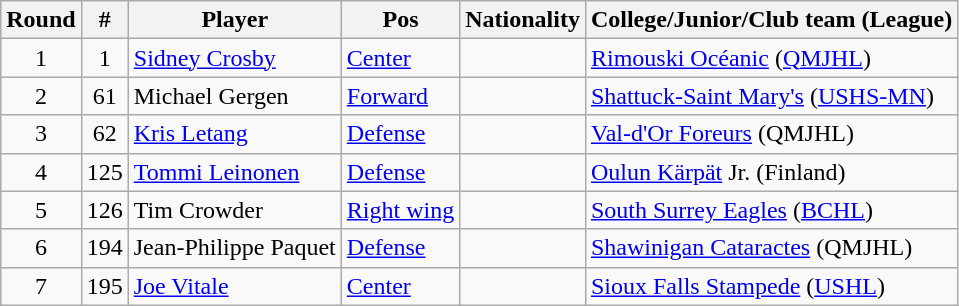<table class="wikitable">
<tr>
<th>Round</th>
<th>#</th>
<th>Player</th>
<th>Pos</th>
<th>Nationality</th>
<th>College/Junior/Club team (League)</th>
</tr>
<tr>
<td align=center>1</td>
<td align=center>1</td>
<td><a href='#'>Sidney Crosby</a></td>
<td><a href='#'>Center</a></td>
<td></td>
<td><a href='#'>Rimouski Océanic</a> (<a href='#'>QMJHL</a>)</td>
</tr>
<tr>
<td align=center>2</td>
<td align=center>61</td>
<td>Michael Gergen</td>
<td><a href='#'>Forward</a></td>
<td></td>
<td><a href='#'>Shattuck-Saint Mary's</a> (<a href='#'>USHS-MN</a>)</td>
</tr>
<tr>
<td align=center>3</td>
<td align=center>62</td>
<td><a href='#'>Kris Letang</a></td>
<td><a href='#'>Defense</a></td>
<td></td>
<td><a href='#'>Val-d'Or Foreurs</a> (QMJHL)</td>
</tr>
<tr>
<td align=center>4</td>
<td align=center>125</td>
<td><a href='#'>Tommi Leinonen</a></td>
<td><a href='#'>Defense</a></td>
<td></td>
<td><a href='#'>Oulun Kärpät</a> Jr. (Finland)</td>
</tr>
<tr>
<td align=center>5</td>
<td align=center>126</td>
<td>Tim Crowder</td>
<td><a href='#'>Right wing</a></td>
<td></td>
<td><a href='#'>South Surrey Eagles</a> (<a href='#'>BCHL</a>)</td>
</tr>
<tr>
<td align=center>6</td>
<td align=center>194</td>
<td>Jean-Philippe Paquet</td>
<td><a href='#'>Defense</a></td>
<td></td>
<td><a href='#'>Shawinigan Cataractes</a> (QMJHL)</td>
</tr>
<tr>
<td align=center>7</td>
<td align=center>195</td>
<td><a href='#'>Joe Vitale</a></td>
<td><a href='#'>Center</a></td>
<td></td>
<td><a href='#'>Sioux Falls Stampede</a> (<a href='#'>USHL</a>)</td>
</tr>
</table>
